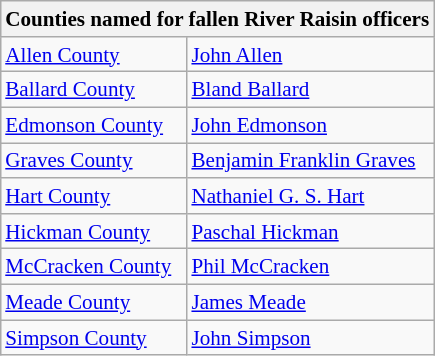<table class="wikitable" style="font-size:88%; float:right; clear:right; margin-left:1em">
<tr>
<th colspan=2>Counties named for fallen River Raisin officers</th>
</tr>
<tr>
<td><a href='#'>Allen County</a></td>
<td><a href='#'>John Allen</a></td>
</tr>
<tr>
<td><a href='#'>Ballard County</a></td>
<td><a href='#'>Bland Ballard</a></td>
</tr>
<tr>
<td><a href='#'>Edmonson County</a></td>
<td><a href='#'>John Edmonson</a></td>
</tr>
<tr>
<td><a href='#'>Graves County</a></td>
<td><a href='#'>Benjamin Franklin Graves</a></td>
</tr>
<tr>
<td><a href='#'>Hart County</a></td>
<td><a href='#'>Nathaniel G. S. Hart</a></td>
</tr>
<tr>
<td><a href='#'>Hickman County</a></td>
<td><a href='#'>Paschal Hickman</a></td>
</tr>
<tr>
<td><a href='#'>McCracken County</a></td>
<td><a href='#'>Phil McCracken</a></td>
</tr>
<tr>
<td><a href='#'>Meade County</a></td>
<td><a href='#'>James Meade</a></td>
</tr>
<tr>
<td><a href='#'>Simpson County</a></td>
<td><a href='#'>John Simpson</a></td>
</tr>
</table>
